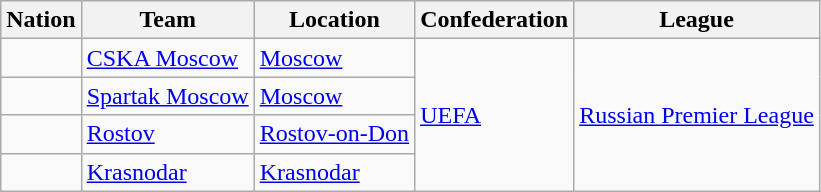<table class="wikitable sortable">
<tr>
<th>Nation</th>
<th>Team</th>
<th>Location</th>
<th>Confederation</th>
<th>League</th>
</tr>
<tr>
<td></td>
<td><a href='#'>CSKA Moscow</a></td>
<td><a href='#'>Moscow</a></td>
<td rowspan=4><a href='#'>UEFA</a></td>
<td rowspan=4><a href='#'>Russian Premier League</a></td>
</tr>
<tr>
<td></td>
<td><a href='#'>Spartak Moscow</a></td>
<td><a href='#'>Moscow</a></td>
</tr>
<tr>
<td></td>
<td><a href='#'>Rostov</a></td>
<td><a href='#'>Rostov-on-Don</a></td>
</tr>
<tr>
<td></td>
<td><a href='#'>Krasnodar</a></td>
<td><a href='#'>Krasnodar</a></td>
</tr>
</table>
